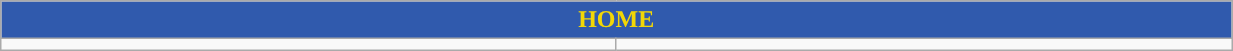<table class="wikitable collapsible collapsed" style="width:65%">
<tr>
<th colspan=6 ! style="color:#F2D706; background:#305AAD">HOME</th>
</tr>
<tr>
<td></td>
<td></td>
</tr>
</table>
